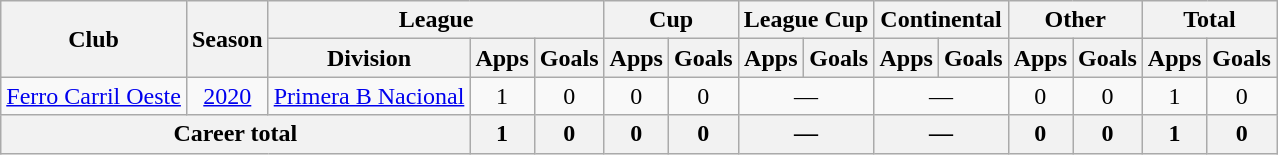<table class="wikitable" style="text-align:center">
<tr>
<th rowspan="2">Club</th>
<th rowspan="2">Season</th>
<th colspan="3">League</th>
<th colspan="2">Cup</th>
<th colspan="2">League Cup</th>
<th colspan="2">Continental</th>
<th colspan="2">Other</th>
<th colspan="2">Total</th>
</tr>
<tr>
<th>Division</th>
<th>Apps</th>
<th>Goals</th>
<th>Apps</th>
<th>Goals</th>
<th>Apps</th>
<th>Goals</th>
<th>Apps</th>
<th>Goals</th>
<th>Apps</th>
<th>Goals</th>
<th>Apps</th>
<th>Goals</th>
</tr>
<tr>
<td rowspan="1"><a href='#'>Ferro Carril Oeste</a></td>
<td><a href='#'>2020</a></td>
<td rowspan="1"><a href='#'>Primera B Nacional</a></td>
<td>1</td>
<td>0</td>
<td>0</td>
<td>0</td>
<td colspan="2">—</td>
<td colspan="2">—</td>
<td>0</td>
<td>0</td>
<td>1</td>
<td>0</td>
</tr>
<tr>
<th colspan="3">Career total</th>
<th>1</th>
<th>0</th>
<th>0</th>
<th>0</th>
<th colspan="2">—</th>
<th colspan="2">—</th>
<th>0</th>
<th>0</th>
<th>1</th>
<th>0</th>
</tr>
</table>
